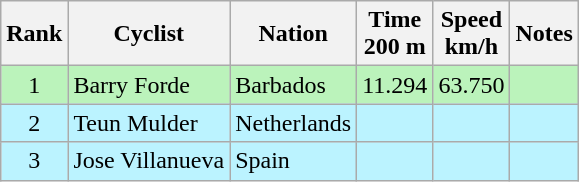<table class="wikitable sortable" style="text-align:center">
<tr>
<th>Rank</th>
<th>Cyclist</th>
<th>Nation</th>
<th>Time<br>200 m</th>
<th>Speed<br>km/h</th>
<th>Notes</th>
</tr>
<tr bgcolor=bbf3bb>
<td>1</td>
<td align=left>Barry Forde</td>
<td align=left>Barbados</td>
<td>11.294</td>
<td>63.750</td>
<td></td>
</tr>
<tr bgcolor=bbf3ff>
<td>2</td>
<td align=left>Teun Mulder</td>
<td align=left>Netherlands</td>
<td></td>
<td></td>
<td></td>
</tr>
<tr bgcolor=bbf3ff>
<td>3</td>
<td align=left>Jose Villanueva</td>
<td align=left>Spain</td>
<td></td>
<td></td>
<td></td>
</tr>
</table>
